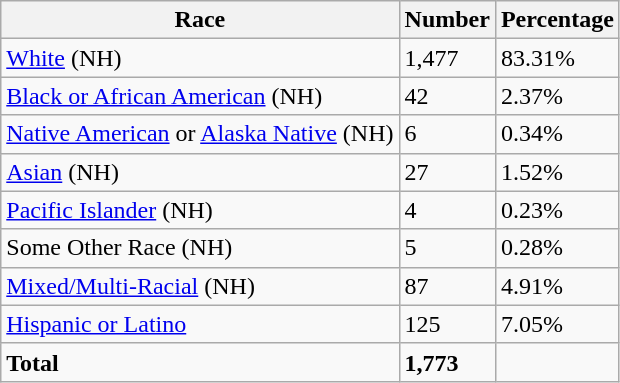<table class="wikitable">
<tr>
<th>Race</th>
<th>Number</th>
<th>Percentage</th>
</tr>
<tr>
<td><a href='#'>White</a> (NH)</td>
<td>1,477</td>
<td>83.31%</td>
</tr>
<tr>
<td><a href='#'>Black or African American</a> (NH)</td>
<td>42</td>
<td>2.37%</td>
</tr>
<tr>
<td><a href='#'>Native American</a> or <a href='#'>Alaska Native</a> (NH)</td>
<td>6</td>
<td>0.34%</td>
</tr>
<tr>
<td><a href='#'>Asian</a> (NH)</td>
<td>27</td>
<td>1.52%</td>
</tr>
<tr>
<td><a href='#'>Pacific Islander</a> (NH)</td>
<td>4</td>
<td>0.23%</td>
</tr>
<tr>
<td>Some Other Race (NH)</td>
<td>5</td>
<td>0.28%</td>
</tr>
<tr>
<td><a href='#'>Mixed/Multi-Racial</a> (NH)</td>
<td>87</td>
<td>4.91%</td>
</tr>
<tr>
<td><a href='#'>Hispanic or Latino</a></td>
<td>125</td>
<td>7.05%</td>
</tr>
<tr>
<td><strong>Total</strong></td>
<td><strong>1,773</strong></td>
<td></td>
</tr>
</table>
